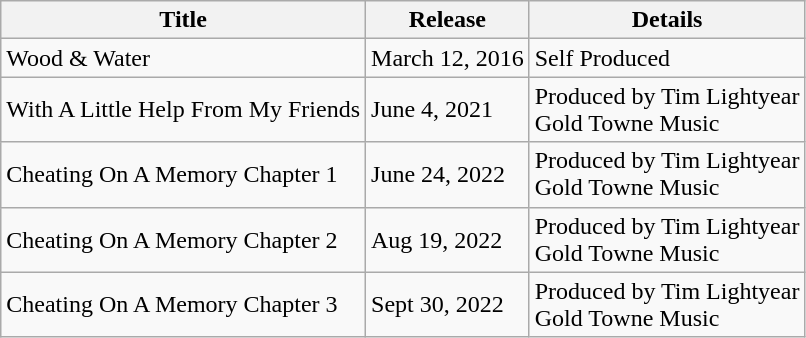<table class="wikitable">
<tr>
<th>Title</th>
<th>Release</th>
<th>Details</th>
</tr>
<tr>
<td>Wood & Water</td>
<td>March 12, 2016</td>
<td>Self Produced</td>
</tr>
<tr>
<td>With A Little Help From My Friends</td>
<td>June 4, 2021</td>
<td>Produced by Tim Lightyear<br>Gold Towne Music</td>
</tr>
<tr>
<td>Cheating On A Memory Chapter 1</td>
<td>June 24, 2022</td>
<td>Produced by Tim Lightyear<br>Gold Towne Music</td>
</tr>
<tr>
<td>Cheating On A Memory Chapter 2</td>
<td>Aug 19, 2022</td>
<td>Produced by Tim Lightyear<br>Gold Towne Music</td>
</tr>
<tr>
<td>Cheating On A Memory Chapter 3</td>
<td>Sept 30, 2022</td>
<td>Produced by Tim Lightyear<br>Gold Towne Music</td>
</tr>
</table>
